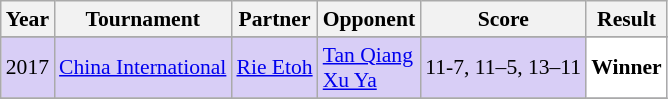<table class="sortable wikitable" style="font-size: 90%;">
<tr>
<th>Year</th>
<th>Tournament</th>
<th>Partner</th>
<th>Opponent</th>
<th>Score</th>
<th>Result</th>
</tr>
<tr>
</tr>
<tr style="background:#D8CEF6">
<td align="center">2017</td>
<td align="left"><a href='#'>China International</a></td>
<td align="left"> <a href='#'>Rie Etoh</a></td>
<td align="left"> <a href='#'>Tan Qiang</a><br> <a href='#'>Xu Ya</a></td>
<td align="left">11-7, 11–5, 13–11</td>
<td style="text-align:left; background:white"> <strong>Winner</strong></td>
</tr>
<tr>
</tr>
</table>
